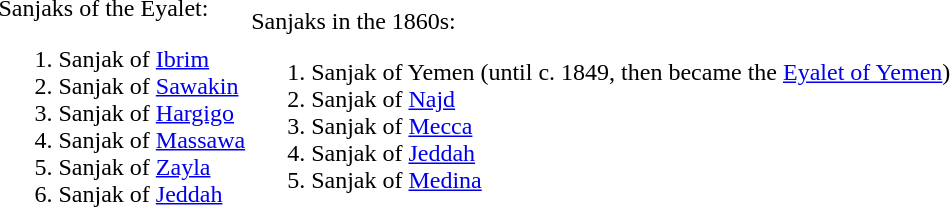<table>
<tr>
<td>Sanjaks of the Eyalet:<br><ol><li>Sanjak of <a href='#'>Ibrim</a></li><li>Sanjak of <a href='#'>Sawakin</a></li><li>Sanjak of <a href='#'>Hargigo</a></li><li>Sanjak of <a href='#'>Massawa</a></li><li>Sanjak of <a href='#'>Zayla</a></li><li>Sanjak of <a href='#'>Jeddah</a></li></ol></td>
<td>Sanjaks in the 1860s:<br><ol><li>Sanjak of Yemen (until c. 1849, then became the <a href='#'>Eyalet of Yemen</a>)</li><li>Sanjak of <a href='#'>Najd</a></li><li>Sanjak of <a href='#'>Mecca</a></li><li>Sanjak of <a href='#'>Jeddah</a></li><li>Sanjak of <a href='#'>Medina</a></li></ol></td>
</tr>
</table>
